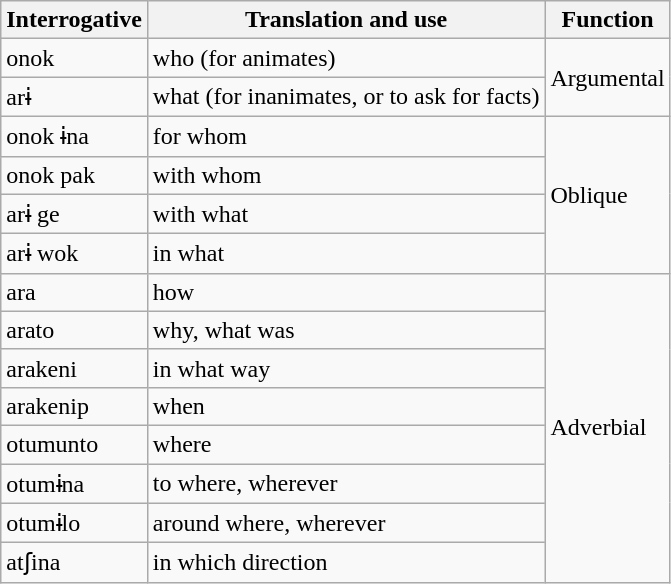<table class="wikitable">
<tr>
<th>Interrogative</th>
<th>Translation and use</th>
<th>Function</th>
</tr>
<tr>
<td>onok</td>
<td>who (for animates)</td>
<td rowspan="2">Argumental</td>
</tr>
<tr>
<td>arɨ</td>
<td>what (for inanimates, or to ask for facts)</td>
</tr>
<tr>
<td>onok ɨna</td>
<td>for whom</td>
<td rowspan="4">Oblique</td>
</tr>
<tr>
<td>onok pak</td>
<td>with whom</td>
</tr>
<tr>
<td>arɨ ge</td>
<td>with what</td>
</tr>
<tr>
<td>arɨ wok</td>
<td>in what</td>
</tr>
<tr>
<td>ara</td>
<td>how</td>
<td rowspan="8">Adverbial</td>
</tr>
<tr>
<td>arato</td>
<td>why, what was</td>
</tr>
<tr>
<td>arakeni</td>
<td>in what way</td>
</tr>
<tr>
<td>arakenip</td>
<td>when</td>
</tr>
<tr>
<td>otumunto</td>
<td>where</td>
</tr>
<tr>
<td>otumɨna</td>
<td>to where, wherever</td>
</tr>
<tr>
<td>otumɨlo</td>
<td>around where, wherever</td>
</tr>
<tr>
<td>atʃina</td>
<td>in which direction</td>
</tr>
</table>
